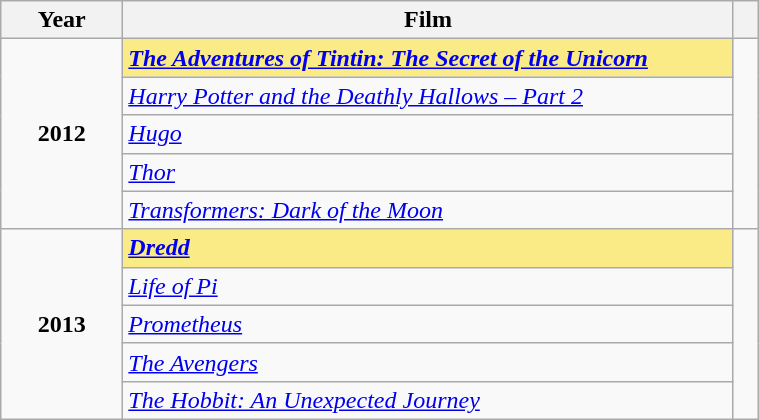<table class="wikitable" width="40%">
<tr>
<th width="10%">Year</th>
<th width="50%">Film</th>
<th width="2%"></th>
</tr>
<tr>
<td rowspan="5" style="text-align:center"><strong>2012<br> </strong></td>
<td style="background:#FAEB86"><strong><em><a href='#'>The Adventures of Tintin: The Secret of the Unicorn</a></em></strong></td>
<td rowspan="5" style="text-align:center"></td>
</tr>
<tr>
<td><em><a href='#'>Harry Potter and the Deathly Hallows – Part 2</a></em></td>
</tr>
<tr>
<td><em><a href='#'>Hugo</a></em></td>
</tr>
<tr>
<td><em><a href='#'>Thor</a></em></td>
</tr>
<tr>
<td><em><a href='#'>Transformers: Dark of the Moon</a></em></td>
</tr>
<tr>
<td rowspan="5" style="text-align:center"><strong>2013<br> </strong></td>
<td style="background:#FAEB86"><strong><em><a href='#'>Dredd</a></em></strong></td>
<td rowspan="5" style="text-align:center"></td>
</tr>
<tr>
<td><em><a href='#'>Life of Pi</a></em></td>
</tr>
<tr>
<td><em><a href='#'>Prometheus</a></em></td>
</tr>
<tr>
<td><em><a href='#'>The Avengers</a></em></td>
</tr>
<tr>
<td><em><a href='#'>The Hobbit: An Unexpected Journey</a></em></td>
</tr>
</table>
